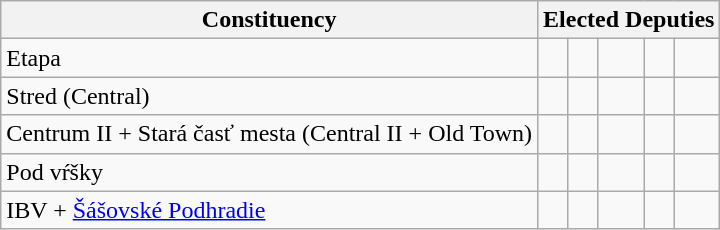<table class="wikitable">
<tr>
<th>Constituency</th>
<th colspan=5>Elected Deputies</th>
</tr>
<tr>
<td>Etapa</td>
<td><strong></strong></td>
<td><strong></strong></td>
<td><strong></strong></td>
<td><strong></strong></td>
<td><strong></strong></td>
</tr>
<tr>
<td>Stred (Central)</td>
<td><strong></strong></td>
<td><strong></strong></td>
<td><strong></strong></td>
<td><strong></strong></td>
<td><strong></strong></td>
</tr>
<tr>
<td>Centrum II + Stará časť mesta (Central II + Old Town)</td>
<td><strong></strong></td>
<td><strong></strong></td>
<td><strong></strong></td>
<td><strong></strong></td>
<td> </td>
</tr>
<tr>
<td>Pod vŕšky</td>
<td><strong></strong></td>
<td><strong></strong></td>
<td> </td>
<td></td>
<td></td>
</tr>
<tr>
<td>IBV + <a href='#'>Šášovské Podhradie</a></td>
<td><strong></strong></td>
<td><strong></strong></td>
<td> </td>
<td></td>
</tr>
</table>
